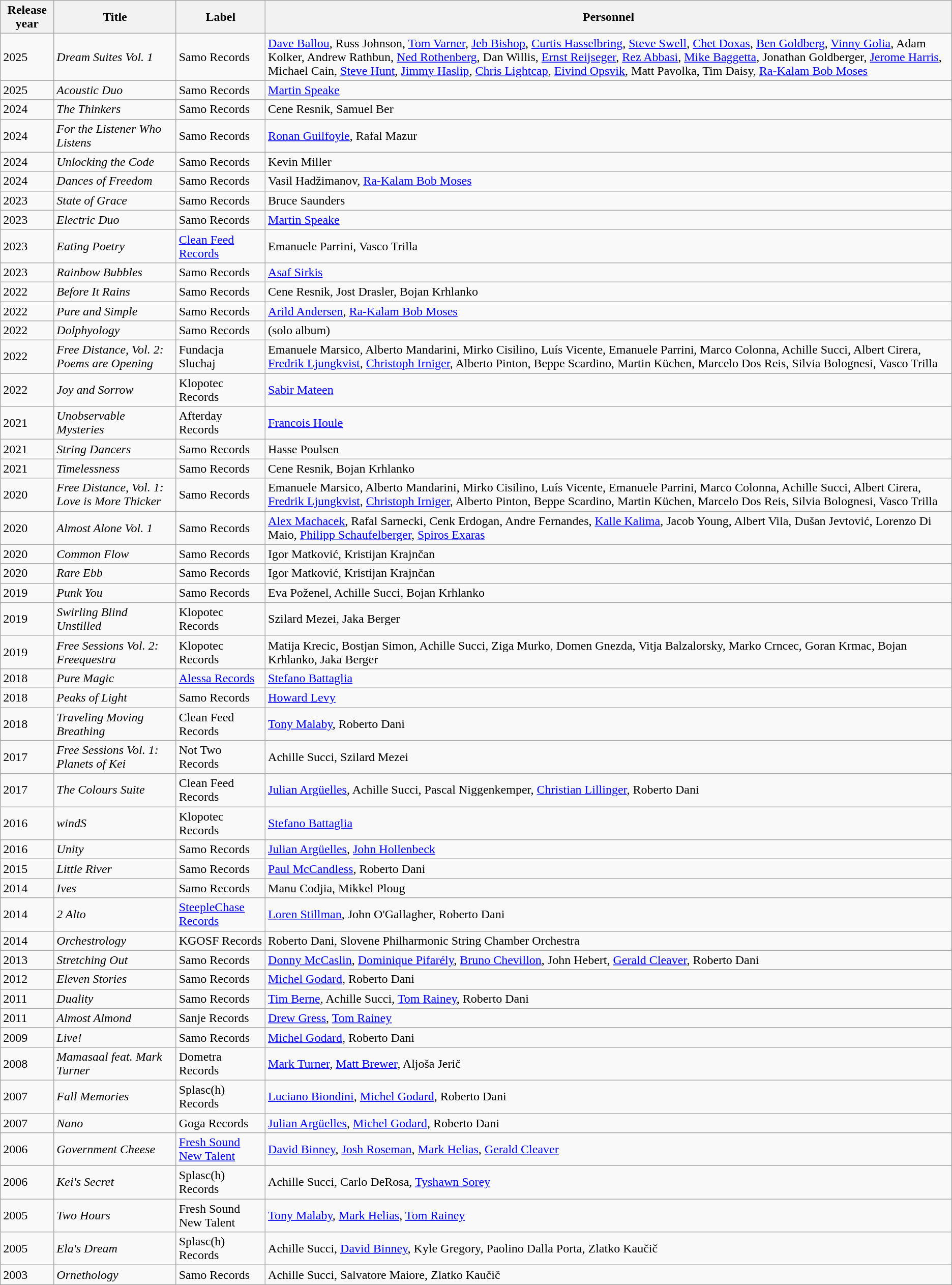<table class="wikitable sortable">
<tr>
<th>Release year</th>
<th>Title</th>
<th>Label</th>
<th>Personnel</th>
</tr>
<tr>
<td>2025</td>
<td><em>Dream Suites Vol. 1</em></td>
<td>Samo Records</td>
<td><a href='#'>Dave Ballou</a>, Russ Johnson, <a href='#'>Tom Varner</a>, <a href='#'>Jeb Bishop</a>, <a href='#'>Curtis Hasselbring</a>, <a href='#'>Steve Swell</a>, <a href='#'>Chet Doxas</a>, <a href='#'>Ben Goldberg</a>, <a href='#'>Vinny Golia</a>, Adam Kolker, Andrew Rathbun, <a href='#'>Ned Rothenberg</a>, Dan Willis, <a href='#'>Ernst Reijseger</a>, <a href='#'>Rez Abbasi</a>, <a href='#'>Mike Baggetta</a>, Jonathan Goldberger, <a href='#'>Jerome Harris</a>, Michael Cain, <a href='#'>Steve Hunt</a>, <a href='#'>Jimmy Haslip</a>, <a href='#'>Chris Lightcap</a>, <a href='#'>Eivind Opsvik</a>, Matt Pavolka, Tim Daisy, <a href='#'>Ra-Kalam Bob Moses</a></td>
</tr>
<tr>
<td>2025</td>
<td><em>Acoustic Duo</em></td>
<td>Samo Records</td>
<td><a href='#'>Martin Speake</a></td>
</tr>
<tr>
<td>2024</td>
<td><em>The Thinkers</em></td>
<td>Samo Records</td>
<td>Cene Resnik, Samuel Ber</td>
</tr>
<tr>
<td>2024</td>
<td><em>For the Listener Who Listens</em></td>
<td>Samo Records</td>
<td><a href='#'>Ronan Guilfoyle</a>, Rafal Mazur</td>
</tr>
<tr>
<td>2024</td>
<td><em>Unlocking the Code</em></td>
<td>Samo Records</td>
<td>Kevin Miller</td>
</tr>
<tr>
<td>2024</td>
<td><em>Dances of Freedom</em></td>
<td>Samo Records</td>
<td>Vasil Hadžimanov, <a href='#'>Ra-Kalam Bob Moses</a></td>
</tr>
<tr>
<td>2023</td>
<td><em>State of Grace</em></td>
<td>Samo Records</td>
<td>Bruce Saunders</td>
</tr>
<tr>
<td>2023</td>
<td><em>Electric Duo</em></td>
<td>Samo Records</td>
<td><a href='#'>Martin Speake</a></td>
</tr>
<tr>
<td>2023</td>
<td><em>Eating Poetry</em></td>
<td><a href='#'>Clean Feed Records</a></td>
<td>Emanuele Parrini, Vasco Trilla</td>
</tr>
<tr>
<td>2023</td>
<td><em>Rainbow Bubbles</em></td>
<td>Samo Records</td>
<td><a href='#'>Asaf Sirkis</a></td>
</tr>
<tr>
<td>2022</td>
<td><em>Before It Rains</em></td>
<td>Samo Records</td>
<td>Cene Resnik, Jost Drasler, Bojan Krhlanko</td>
</tr>
<tr>
<td>2022</td>
<td><em>Pure and Simple</em></td>
<td>Samo Records</td>
<td><a href='#'>Arild Andersen</a>, <a href='#'>Ra-Kalam Bob Moses</a></td>
</tr>
<tr>
<td>2022</td>
<td><em>Dolphyology</em></td>
<td>Samo Records</td>
<td>(solo album)</td>
</tr>
<tr>
<td>2022</td>
<td><em>Free Distance, Vol. 2: Poems are Opening</em></td>
<td>Fundacja Sluchaj</td>
<td>Emanuele Marsico, Alberto Mandarini, Mirko Cisilino, Luís Vicente, Emanuele Parrini, Marco Colonna, Achille Succi, Albert Cirera, <a href='#'>Fredrik Ljungkvist</a>, <a href='#'>Christoph Irniger</a>, Alberto Pinton, Beppe Scardino, Martin Küchen, Marcelo Dos Reis, Silvia Bolognesi, Vasco Trilla</td>
</tr>
<tr>
<td>2022</td>
<td><em>Joy and Sorrow</em></td>
<td>Klopotec Records</td>
<td><a href='#'>Sabir Mateen</a></td>
</tr>
<tr>
<td>2021</td>
<td><em>Unobservable Mysteries</em></td>
<td>Afterday Records</td>
<td><a href='#'>Francois Houle</a></td>
</tr>
<tr>
<td>2021</td>
<td><em>String Dancers</em></td>
<td>Samo Records</td>
<td>Hasse Poulsen</td>
</tr>
<tr>
<td>2021</td>
<td><em>Timelessness</em></td>
<td>Samo Records</td>
<td>Cene Resnik, Bojan Krhlanko</td>
</tr>
<tr>
<td>2020</td>
<td><em>Free Distance, Vol. 1: Love is More Thicker</em></td>
<td>Samo Records</td>
<td>Emanuele Marsico, Alberto Mandarini, Mirko Cisilino, Luís Vicente, Emanuele Parrini, Marco Colonna, Achille Succi, Albert Cirera, <a href='#'>Fredrik Ljungkvist</a>, <a href='#'>Christoph Irniger</a>, Alberto Pinton, Beppe Scardino, Martin Küchen, Marcelo Dos Reis, Silvia Bolognesi, Vasco Trilla</td>
</tr>
<tr>
<td>2020</td>
<td><em>Almost Alone Vol. 1</em></td>
<td>Samo Records</td>
<td><a href='#'>Alex Machacek</a>, Rafal Sarnecki, Cenk Erdogan, Andre Fernandes, <a href='#'>Kalle Kalima</a>, Jacob Young, Albert Vila, Dušan Jevtović, Lorenzo Di Maio, <a href='#'>Philipp Schaufelberger</a>, <a href='#'>Spiros Exaras</a></td>
</tr>
<tr>
<td>2020</td>
<td><em>Common Flow</em></td>
<td>Samo Records</td>
<td>Igor Matković, Kristijan Krajnčan</td>
</tr>
<tr>
<td>2020</td>
<td><em>Rare Ebb</em></td>
<td>Samo Records</td>
<td>Igor Matković, Kristijan Krajnčan</td>
</tr>
<tr>
<td>2019</td>
<td><em>Punk You</em></td>
<td>Samo Records</td>
<td>Eva Poženel, Achille Succi, Bojan Krhlanko</td>
</tr>
<tr>
<td>2019</td>
<td><em>Swirling Blind Unstilled</em></td>
<td>Klopotec Records</td>
<td>Szilard Mezei, Jaka Berger</td>
</tr>
<tr>
<td>2019</td>
<td><em>Free Sessions Vol. 2: Freequestra</em></td>
<td>Klopotec Records</td>
<td>Matija Krecic, Bostjan Simon, Achille Succi, Ziga Murko, Domen Gnezda, Vitja Balzalorsky, Marko Crncec, Goran Krmac, Bojan Krhlanko, Jaka Berger</td>
</tr>
<tr>
<td>2018</td>
<td><em>Pure Magic</em></td>
<td><a href='#'>Alessa Records</a></td>
<td><a href='#'>Stefano Battaglia</a></td>
</tr>
<tr>
<td>2018</td>
<td><em>Peaks of Light</em></td>
<td>Samo Records</td>
<td><a href='#'>Howard Levy</a></td>
</tr>
<tr>
<td>2018</td>
<td><em>Traveling Moving Breathing</em></td>
<td>Clean Feed Records</td>
<td><a href='#'>Tony Malaby</a>, Roberto Dani</td>
</tr>
<tr>
<td>2017</td>
<td><em>Free Sessions Vol. 1: Planets of Kei</em></td>
<td>Not Two Records</td>
<td>Achille Succi, Szilard Mezei</td>
</tr>
<tr>
<td>2017</td>
<td><em>The Colours Suite</em></td>
<td>Clean Feed Records</td>
<td><a href='#'>Julian Argüelles</a>, Achille Succi, Pascal Niggenkemper, <a href='#'>Christian Lillinger</a>, Roberto Dani</td>
</tr>
<tr>
<td>2016</td>
<td><em>windS</em></td>
<td>Klopotec Records</td>
<td><a href='#'>Stefano Battaglia</a></td>
</tr>
<tr>
<td>2016</td>
<td><em>Unity</em></td>
<td>Samo Records</td>
<td><a href='#'>Julian Argüelles</a>, <a href='#'>John Hollenbeck</a></td>
</tr>
<tr>
<td>2015</td>
<td><em>Little River</em></td>
<td>Samo Records</td>
<td><a href='#'>Paul McCandless</a>, Roberto Dani</td>
</tr>
<tr>
<td>2014</td>
<td><em>Ives</em></td>
<td>Samo Records</td>
<td>Manu Codjia, Mikkel Ploug</td>
</tr>
<tr>
<td>2014</td>
<td><em>2 Alto</em></td>
<td><a href='#'>SteepleChase Records</a></td>
<td><a href='#'>Loren Stillman</a>, John O'Gallagher, Roberto Dani</td>
</tr>
<tr>
<td>2014</td>
<td><em>Orchestrology</em></td>
<td>KGOSF Records</td>
<td>Roberto Dani, Slovene Philharmonic String Chamber Orchestra</td>
</tr>
<tr>
<td>2013</td>
<td><em>Stretching Out</em></td>
<td>Samo Records</td>
<td><a href='#'>Donny McCaslin</a>, <a href='#'>Dominique Pifarély</a>, <a href='#'>Bruno Chevillon</a>, John Hebert, <a href='#'>Gerald Cleaver</a>, Roberto Dani</td>
</tr>
<tr>
<td>2012</td>
<td><em>Eleven Stories</em></td>
<td>Samo Records</td>
<td><a href='#'>Michel Godard</a>, Roberto Dani</td>
</tr>
<tr>
<td>2011</td>
<td><em>Duality</em></td>
<td>Samo Records</td>
<td><a href='#'>Tim Berne</a>, Achille Succi, <a href='#'>Tom Rainey</a>, Roberto Dani</td>
</tr>
<tr>
<td>2011</td>
<td><em>Almost Almond</em></td>
<td>Sanje Records</td>
<td><a href='#'>Drew Gress</a>, <a href='#'>Tom Rainey</a></td>
</tr>
<tr>
<td>2009</td>
<td><em>Live!</em></td>
<td>Samo Records</td>
<td><a href='#'>Michel Godard</a>, Roberto Dani</td>
</tr>
<tr>
<td>2008</td>
<td><em>Mamasaal feat. Mark Turner</em></td>
<td>Dometra Records</td>
<td><a href='#'>Mark Turner</a>, <a href='#'>Matt Brewer</a>, Aljoša Jerič</td>
</tr>
<tr>
<td>2007</td>
<td><em>Fall Memories</em></td>
<td>Splasc(h) Records</td>
<td><a href='#'>Luciano Biondini</a>, <a href='#'>Michel Godard</a>, Roberto Dani</td>
</tr>
<tr>
<td>2007</td>
<td><em>Nano</em></td>
<td>Goga Records</td>
<td><a href='#'>Julian Argüelles</a>, <a href='#'>Michel Godard</a>, Roberto Dani</td>
</tr>
<tr>
<td>2006</td>
<td><em>Government Cheese</em></td>
<td><a href='#'>Fresh Sound New Talent</a></td>
<td><a href='#'>David Binney</a>, <a href='#'>Josh Roseman</a>, <a href='#'>Mark Helias</a>, <a href='#'>Gerald Cleaver</a></td>
</tr>
<tr>
<td>2006</td>
<td><em>Kei's Secret</em></td>
<td>Splasc(h) Records</td>
<td>Achille Succi, Carlo DeRosa, <a href='#'>Tyshawn Sorey</a></td>
</tr>
<tr>
<td>2005</td>
<td><em>Two Hours</em></td>
<td>Fresh Sound New Talent</td>
<td><a href='#'>Tony Malaby</a>, <a href='#'>Mark Helias</a>, <a href='#'>Tom Rainey</a></td>
</tr>
<tr>
<td>2005</td>
<td><em>Ela's Dream</em></td>
<td>Splasc(h) Records</td>
<td>Achille Succi, <a href='#'>David Binney</a>, Kyle Gregory, Paolino Dalla Porta, Zlatko Kaučič</td>
</tr>
<tr>
<td>2003</td>
<td><em>Ornethology</em></td>
<td>Samo Records</td>
<td>Achille Succi, Salvatore Maiore, Zlatko Kaučič</td>
</tr>
</table>
